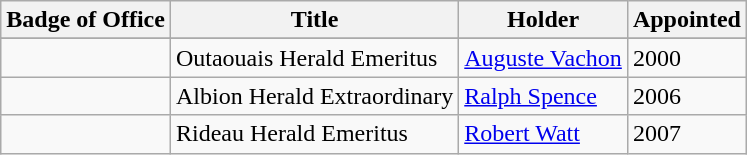<table class="wikitable" border="1px solid grey" cellpadding="2" cellspacing="2" style="width:auto;text-align:left;">
<tr>
<th>Badge of Office</th>
<th>Title</th>
<th>Holder</th>
<th>Appointed</th>
</tr>
<tr>
</tr>
<tr>
<td></td>
<td>Outaouais Herald Emeritus</td>
<td><a href='#'>Auguste Vachon</a></td>
<td>2000</td>
</tr>
<tr>
<td></td>
<td>Albion Herald Extraordinary</td>
<td><a href='#'>Ralph Spence</a></td>
<td>2006</td>
</tr>
<tr>
<td></td>
<td>Rideau Herald Emeritus</td>
<td><a href='#'>Robert Watt</a></td>
<td>2007</td>
</tr>
</table>
